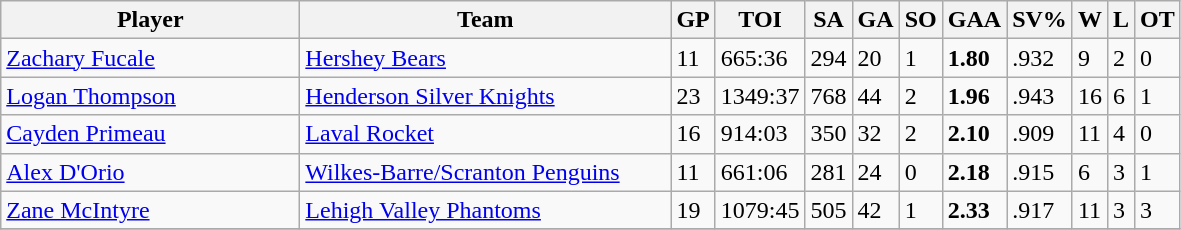<table class="wikitable sortable">
<tr>
<th style="width:12em">Player</th>
<th style="width:15em">Team</th>
<th>GP</th>
<th>TOI</th>
<th>SA</th>
<th>GA</th>
<th>SO</th>
<th>GAA</th>
<th>SV%</th>
<th>W</th>
<th>L</th>
<th>OT</th>
</tr>
<tr>
<td><a href='#'>Zachary Fucale</a></td>
<td><a href='#'>Hershey Bears</a></td>
<td>11</td>
<td>665:36</td>
<td>294</td>
<td>20</td>
<td>1</td>
<td><strong>1.80</strong></td>
<td>.932</td>
<td>9</td>
<td>2</td>
<td>0</td>
</tr>
<tr>
<td><a href='#'>Logan Thompson</a></td>
<td><a href='#'>Henderson Silver Knights</a></td>
<td>23</td>
<td>1349:37</td>
<td>768</td>
<td>44</td>
<td>2</td>
<td><strong>1.96</strong></td>
<td>.943</td>
<td>16</td>
<td>6</td>
<td>1</td>
</tr>
<tr>
<td><a href='#'>Cayden Primeau</a></td>
<td><a href='#'>Laval Rocket</a></td>
<td>16</td>
<td>914:03</td>
<td>350</td>
<td>32</td>
<td>2</td>
<td><strong>2.10</strong></td>
<td>.909</td>
<td>11</td>
<td>4</td>
<td>0</td>
</tr>
<tr>
<td><a href='#'>Alex D'Orio</a></td>
<td><a href='#'>Wilkes-Barre/Scranton Penguins</a></td>
<td>11</td>
<td>661:06</td>
<td>281</td>
<td>24</td>
<td>0</td>
<td><strong>2.18</strong></td>
<td>.915</td>
<td>6</td>
<td>3</td>
<td>1</td>
</tr>
<tr>
<td><a href='#'>Zane McIntyre</a></td>
<td><a href='#'>Lehigh Valley Phantoms</a></td>
<td>19</td>
<td>1079:45</td>
<td>505</td>
<td>42</td>
<td>1</td>
<td><strong>2.33</strong></td>
<td>.917</td>
<td>11</td>
<td>3</td>
<td>3</td>
</tr>
<tr>
</tr>
</table>
